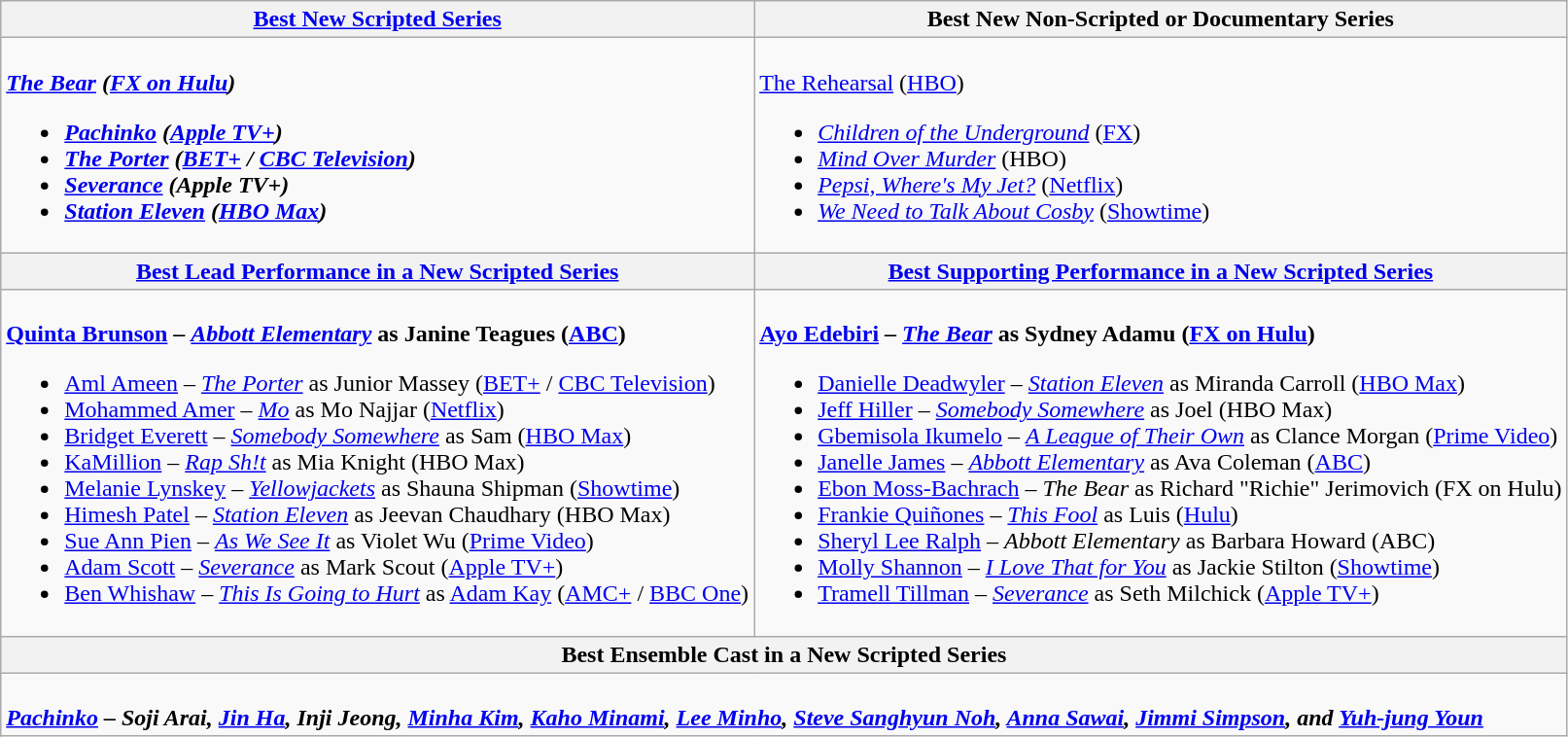<table class=wikitable style="width=100%">
<tr>
<th style="width=50%"><a href='#'>Best New Scripted Series</a></th>
<th style="width=50%">Best New Non-Scripted or Documentary Series</th>
</tr>
<tr>
<td valign="top"><br><strong><em><a href='#'>The Bear</a><em> (<a href='#'>FX on Hulu</a>)<strong><ul><li></em><a href='#'>Pachinko</a><em> (<a href='#'>Apple TV+</a>)</li><li></em><a href='#'>The Porter</a><em> (<a href='#'>BET+</a> / <a href='#'>CBC Television</a>)</li><li></em><a href='#'>Severance</a><em> (Apple TV+)</li><li></em><a href='#'>Station Eleven</a><em> (<a href='#'>HBO Max</a>)</li></ul></td>
<td valign="top"><br></em></strong><a href='#'>The Rehearsal</a></em> (<a href='#'>HBO</a>)</strong><ul><li><em><a href='#'>Children of the Underground</a></em> (<a href='#'>FX</a>)</li><li><em><a href='#'>Mind Over Murder</a></em> (HBO)</li><li><em><a href='#'>Pepsi, Where's My Jet?</a></em> (<a href='#'>Netflix</a>)</li><li><em><a href='#'>We Need to Talk About Cosby</a></em> (<a href='#'>Showtime</a>)</li></ul></td>
</tr>
<tr>
<th style="width=50%"><a href='#'>Best Lead Performance in a New Scripted Series</a></th>
<th style="width=50%"><a href='#'>Best Supporting Performance in a New Scripted Series</a></th>
</tr>
<tr>
<td valign="top"><br><strong><a href='#'>Quinta Brunson</a> – <em><a href='#'>Abbott Elementary</a></em> as Janine Teagues (<a href='#'>ABC</a>)</strong><ul><li><a href='#'>Aml Ameen</a> – <em><a href='#'>The Porter</a></em> as Junior Massey (<a href='#'>BET+</a> / <a href='#'>CBC Television</a>)</li><li><a href='#'>Mohammed Amer</a> – <em><a href='#'>Mo</a></em> as Mo Najjar (<a href='#'>Netflix</a>)</li><li><a href='#'>Bridget Everett</a> – <em><a href='#'>Somebody Somewhere</a></em> as Sam (<a href='#'>HBO Max</a>)</li><li><a href='#'>KaMillion</a> – <em><a href='#'>Rap Sh!t</a></em> as Mia Knight (HBO Max)</li><li><a href='#'>Melanie Lynskey</a> – <em><a href='#'>Yellowjackets</a></em> as Shauna Shipman (<a href='#'>Showtime</a>)</li><li><a href='#'>Himesh Patel</a> – <em><a href='#'>Station Eleven</a></em> as Jeevan Chaudhary (HBO Max)</li><li><a href='#'>Sue Ann Pien</a> – <em><a href='#'>As We See It</a></em> as Violet Wu (<a href='#'>Prime Video</a>)</li><li><a href='#'>Adam Scott</a> – <em><a href='#'>Severance</a></em> as Mark Scout (<a href='#'>Apple TV+</a>)</li><li><a href='#'>Ben Whishaw</a> – <em><a href='#'>This Is Going to Hurt</a></em> as <a href='#'>Adam Kay</a> (<a href='#'>AMC+</a> / <a href='#'>BBC One</a>)</li></ul></td>
<td valign="top"><br><strong><a href='#'>Ayo Edebiri</a> – <em><a href='#'>The Bear</a></em> as Sydney Adamu (<a href='#'>FX on Hulu</a>)</strong><ul><li><a href='#'>Danielle Deadwyler</a> – <em><a href='#'>Station Eleven</a></em> as Miranda Carroll (<a href='#'>HBO Max</a>)</li><li><a href='#'>Jeff Hiller</a> – <em><a href='#'>Somebody Somewhere</a></em> as Joel (HBO Max)</li><li><a href='#'>Gbemisola Ikumelo</a> – <em><a href='#'>A League of Their Own</a></em> as Clance Morgan (<a href='#'>Prime Video</a>)</li><li><a href='#'>Janelle James</a> – <em><a href='#'>Abbott Elementary</a></em> as Ava Coleman (<a href='#'>ABC</a>)</li><li><a href='#'>Ebon Moss-Bachrach</a> – <em>The Bear</em> as Richard "Richie" Jerimovich (FX on Hulu)</li><li><a href='#'>Frankie Quiñones</a> – <em><a href='#'>This Fool</a></em> as Luis (<a href='#'>Hulu</a>)</li><li><a href='#'>Sheryl Lee Ralph</a> – <em>Abbott Elementary</em> as Barbara Howard (ABC)</li><li><a href='#'>Molly Shannon</a> – <em><a href='#'>I Love That for You</a></em> as Jackie Stilton (<a href='#'>Showtime</a>)</li><li><a href='#'>Tramell Tillman</a> – <em><a href='#'>Severance</a></em> as Seth Milchick (<a href='#'>Apple TV+</a>)</li></ul></td>
</tr>
<tr>
<th colspan="2" style="width=50%">Best Ensemble Cast in a New Scripted Series</th>
</tr>
<tr>
<td colspan="2" valign="top"><br><strong><em><a href='#'>Pachinko</a><em> – Soji Arai, <a href='#'>Jin Ha</a>, Inji Jeong, <a href='#'>Minha Kim</a>, <a href='#'>Kaho Minami</a>, <a href='#'>Lee Minho</a>, <a href='#'>Steve Sanghyun Noh</a>, <a href='#'>Anna Sawai</a>, <a href='#'>Jimmi Simpson</a>, and <a href='#'>Yuh-jung Youn</a><strong></td>
</tr>
</table>
